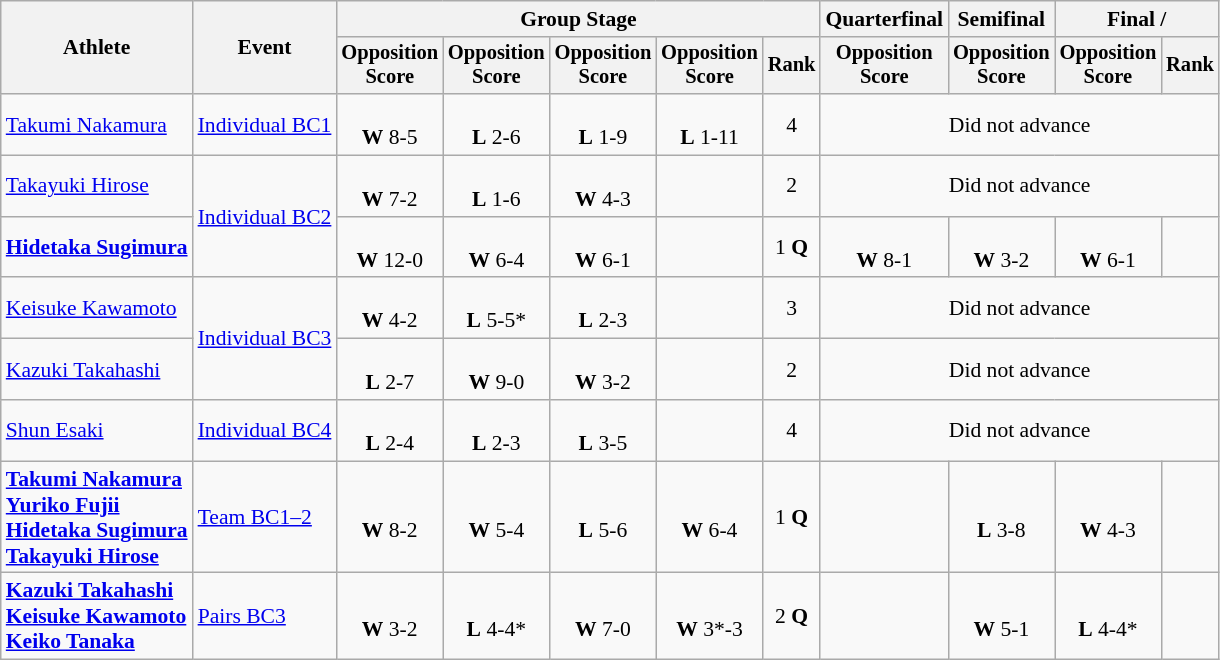<table class="wikitable" style="font-size:90%; text-align:center">
<tr>
<th rowspan="2">Athlete</th>
<th rowspan="2">Event</th>
<th colspan="5">Group Stage</th>
<th>Quarterfinal</th>
<th>Semifinal</th>
<th colspan="2">Final / </th>
</tr>
<tr style="font-size:95%">
<th>Opposition<br>Score</th>
<th>Opposition<br>Score</th>
<th>Opposition<br>Score</th>
<th>Opposition<br>Score</th>
<th>Rank</th>
<th>Opposition<br>Score</th>
<th>Opposition<br>Score</th>
<th>Opposition<br>Score</th>
<th>Rank</th>
</tr>
<tr>
<td align="left"><a href='#'>Takumi Nakamura</a></td>
<td align="left"><a href='#'>Individual BC1</a></td>
<td><br><strong>W</strong> 8-5</td>
<td><br><strong>L</strong> 2-6</td>
<td><br><strong>L</strong> 1-9</td>
<td><br><strong>L</strong> 1-11</td>
<td>4</td>
<td colspan=4>Did not advance</td>
</tr>
<tr>
<td align="left"><a href='#'>Takayuki Hirose</a></td>
<td align="left"  rowspan=2><a href='#'>Individual BC2</a></td>
<td><br><strong>W</strong> 7-2</td>
<td><br><strong>L</strong> 1-6</td>
<td><br><strong>W</strong> 4-3</td>
<td></td>
<td>2</td>
<td colspan=4>Did not advance</td>
</tr>
<tr>
<td align="left"><strong><a href='#'>Hidetaka Sugimura</a></strong></td>
<td><br><strong>W</strong> 12-0</td>
<td><br><strong>W</strong> 6-4</td>
<td><br><strong>W</strong> 6-1</td>
<td></td>
<td>1 <strong>Q</strong></td>
<td><br><strong>W</strong> 8-1</td>
<td><br><strong>W</strong> 3-2</td>
<td><br><strong>W</strong> 6-1</td>
<td></td>
</tr>
<tr>
<td align="left"><a href='#'>Keisuke Kawamoto</a></td>
<td align="left" rowspan=2><a href='#'>Individual BC3</a></td>
<td><br><strong>W</strong> 4-2</td>
<td><br><strong>L</strong> 5-5*</td>
<td><br><strong>L</strong> 2-3</td>
<td></td>
<td>3</td>
<td colspan=4>Did not advance</td>
</tr>
<tr>
<td align="left"><a href='#'>Kazuki Takahashi</a></td>
<td><br><strong>L</strong> 2-7</td>
<td><br><strong>W</strong> 9-0</td>
<td><br><strong>W</strong> 3-2</td>
<td></td>
<td>2</td>
<td colspan=4>Did not advance</td>
</tr>
<tr>
<td align="left"><a href='#'>Shun Esaki</a></td>
<td align="left"><a href='#'>Individual BC4</a></td>
<td><br><strong>L</strong> 2-4</td>
<td><br><strong>L</strong> 2-3</td>
<td><br><strong>L</strong> 3-5</td>
<td></td>
<td>4</td>
<td colspan=4>Did not advance</td>
</tr>
<tr>
<td align="left"><strong><a href='#'>Takumi Nakamura</a><br><a href='#'>Yuriko Fujii</a><br><a href='#'>Hidetaka Sugimura</a><br><a href='#'>Takayuki Hirose</a></strong></td>
<td align="left"><a href='#'>Team BC1–2</a></td>
<td><br><strong>W</strong> 8-2</td>
<td><br><strong>W</strong> 5-4</td>
<td><br><strong>L</strong> 5-6</td>
<td><br><strong>W</strong> 6-4</td>
<td>1 <strong>Q</strong></td>
<td></td>
<td><br><strong>L</strong> 3-8</td>
<td><br><strong>W</strong> 4-3</td>
<td></td>
</tr>
<tr>
<td align="left"><strong><a href='#'>Kazuki Takahashi</a><br><a href='#'>Keisuke Kawamoto</a><br><a href='#'>Keiko Tanaka</a></strong></td>
<td align="left"><a href='#'>Pairs BC3</a></td>
<td><br><strong>W</strong> 3-2</td>
<td><br><strong>L</strong> 4-4*</td>
<td><br><strong>W</strong> 7-0</td>
<td><br><strong>W</strong> 3*-3</td>
<td>2 <strong>Q</strong></td>
<td></td>
<td><br><strong>W</strong> 5-1</td>
<td><br><strong>L</strong> 4-4*</td>
<td></td>
</tr>
</table>
